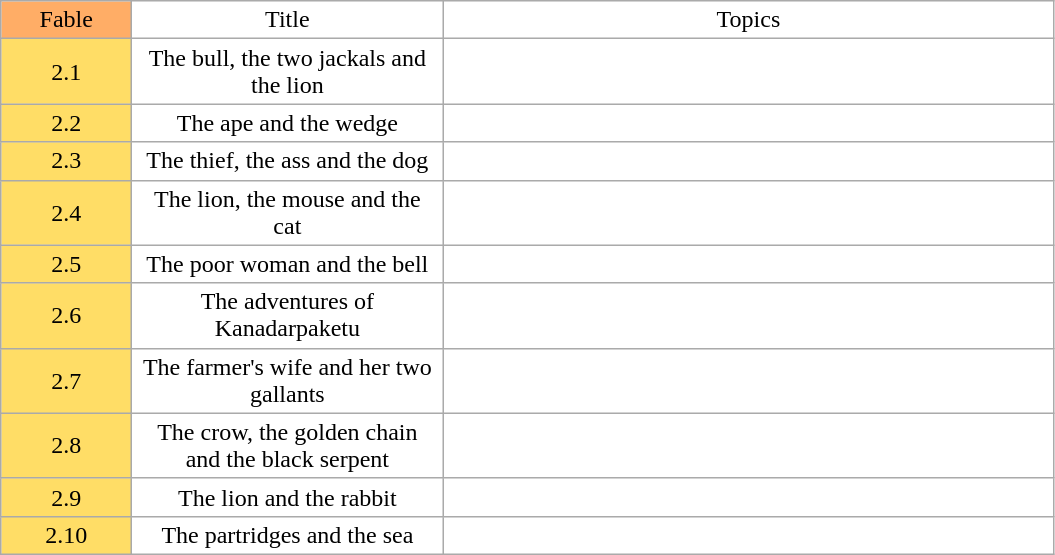<table class="wikitable" align=center style = " background: transparent; ">
<tr style="text-align: center;">
<td width=80px style="background: #ffad66;">Fable</td>
<td width=200px>Title</td>
<td width= 400px>Topics</td>
</tr>
<tr style="text-align: center;">
<td style="background: #ffdd66;">2.1</td>
<td>The bull, the two jackals and the lion</td>
<td></td>
</tr>
<tr style="text-align: center;">
<td style="background: #ffdd66;">2.2</td>
<td>The ape and the wedge</td>
<td></td>
</tr>
<tr style="text-align: center;">
<td style="background: #ffdd66;">2.3</td>
<td>The thief, the ass and the dog</td>
<td></td>
</tr>
<tr style="text-align: center;">
<td style="background: #ffdd66;">2.4</td>
<td>The lion, the mouse and the cat</td>
<td></td>
</tr>
<tr style="text-align: center;">
<td style="background: #ffdd66;">2.5</td>
<td>The poor woman and the bell</td>
<td></td>
</tr>
<tr style="text-align: center;">
<td style="background: #ffdd66;">2.6</td>
<td>The adventures of Kanadarpaketu</td>
<td></td>
</tr>
<tr style="text-align: center;">
<td style="background: #ffdd66;">2.7</td>
<td>The farmer's wife and her two gallants</td>
<td></td>
</tr>
<tr style="text-align: center;">
<td style="background: #ffdd66;">2.8</td>
<td>The crow, the golden chain and the black serpent</td>
<td></td>
</tr>
<tr style="text-align: center;">
<td style="background: #ffdd66;">2.9</td>
<td>The lion and the rabbit</td>
<td></td>
</tr>
<tr style="text-align: center;">
<td style="background: #ffdd66;">2.10</td>
<td>The partridges and the sea</td>
<td></td>
</tr>
</table>
